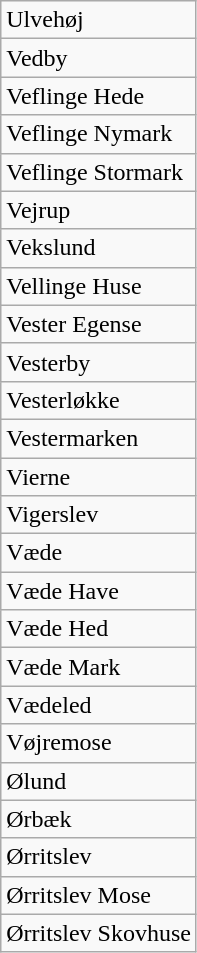<table class="wikitable" style="float:left; margin-right:1em">
<tr>
<td>Ulvehøj</td>
</tr>
<tr>
<td>Vedby</td>
</tr>
<tr>
<td>Veflinge Hede</td>
</tr>
<tr>
<td>Veflinge Nymark</td>
</tr>
<tr>
<td>Veflinge Stormark</td>
</tr>
<tr>
<td>Vejrup</td>
</tr>
<tr>
<td>Vekslund</td>
</tr>
<tr>
<td>Vellinge Huse</td>
</tr>
<tr>
<td>Vester Egense</td>
</tr>
<tr>
<td>Vesterby</td>
</tr>
<tr>
<td>Vesterløkke</td>
</tr>
<tr>
<td>Vestermarken</td>
</tr>
<tr>
<td>Vierne</td>
</tr>
<tr>
<td>Vigerslev</td>
</tr>
<tr>
<td>Væde</td>
</tr>
<tr>
<td>Væde Have</td>
</tr>
<tr>
<td>Væde Hed</td>
</tr>
<tr>
<td>Væde Mark</td>
</tr>
<tr>
<td>Vædeled</td>
</tr>
<tr>
<td>Vøjremose</td>
</tr>
<tr>
<td>Ølund</td>
</tr>
<tr>
<td>Ørbæk</td>
</tr>
<tr>
<td>Ørritslev</td>
</tr>
<tr>
<td>Ørritslev Mose</td>
</tr>
<tr>
<td>Ørritslev Skovhuse</td>
</tr>
</table>
